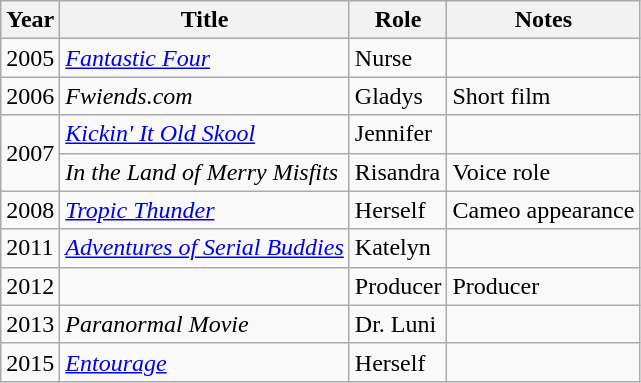<table class="wikitable sortable">
<tr>
<th>Year</th>
<th>Title</th>
<th>Role</th>
<th class="unsortable">Notes</th>
</tr>
<tr>
<td>2005</td>
<td><em><a href='#'>Fantastic Four</a></em></td>
<td>Nurse</td>
<td></td>
</tr>
<tr>
<td>2006</td>
<td><em>Fwiends.com</em></td>
<td>Gladys</td>
<td>Short film</td>
</tr>
<tr>
<td rowspan="2">2007</td>
<td><em><a href='#'>Kickin' It Old Skool</a></em></td>
<td>Jennifer</td>
<td></td>
</tr>
<tr>
<td><em>In the Land of Merry Misfits</em></td>
<td>Risandra</td>
<td>Voice role</td>
</tr>
<tr>
<td>2008</td>
<td><em><a href='#'>Tropic Thunder</a></em></td>
<td>Herself</td>
<td>Cameo appearance</td>
</tr>
<tr>
<td>2011</td>
<td><em><a href='#'>Adventures of Serial Buddies</a></em></td>
<td>Katelyn</td>
<td></td>
</tr>
<tr>
<td>2012</td>
<td><em></em></td>
<td>Producer</td>
<td>Producer</td>
</tr>
<tr>
<td>2013</td>
<td><em>Paranormal Movie</em></td>
<td>Dr. Luni</td>
<td></td>
</tr>
<tr>
<td>2015</td>
<td><em><a href='#'>Entourage</a></em></td>
<td>Herself</td>
<td></td>
</tr>
</table>
